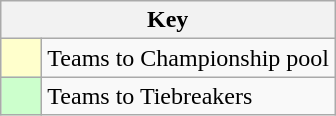<table class="wikitable" style="text-align: center;">
<tr>
<th colspan=2>Key</th>
</tr>
<tr>
<td style="background:#ffffcc; width:20px;"></td>
<td align=left>Teams to Championship pool</td>
</tr>
<tr>
<td style="background:#ccffcc; width:20px;"></td>
<td align=left>Teams to Tiebreakers</td>
</tr>
</table>
